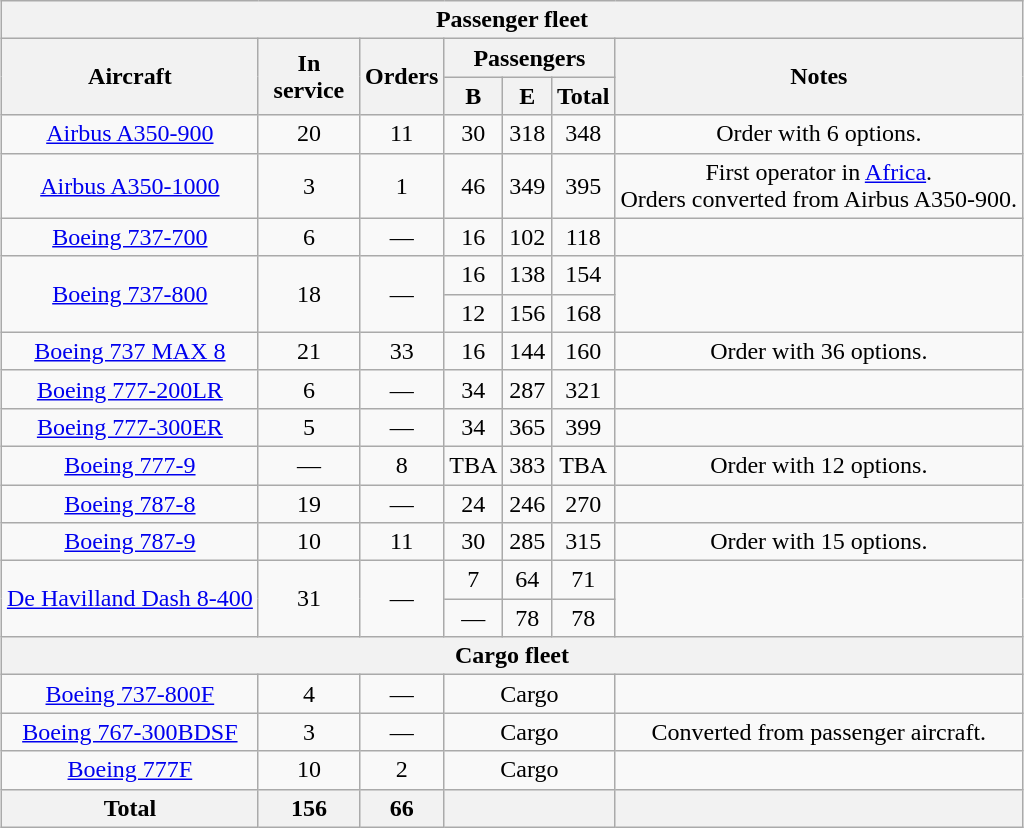<table class="wikitable" style="text-align:center;margin:auto;">
<tr>
<th colspan="7">Passenger fleet</th>
</tr>
<tr>
<th rowspan="2">Aircraft</th>
<th rowspan="2" style="width:60px;">In service</th>
<th rowspan="2" style="width:25px;">Orders</th>
<th colspan="3">Passengers</th>
<th rowspan="2">Notes</th>
</tr>
<tr>
<th style="width:25px;"><abbr>B</abbr></th>
<th style="width:25px;"><abbr>E</abbr></th>
<th style="width:25px;">Total</th>
</tr>
<tr>
<td><a href='#'>Airbus A350-900</a></td>
<td>20</td>
<td>11</td>
<td>30</td>
<td>318</td>
<td>348</td>
<td>Order with 6 options.</td>
</tr>
<tr>
<td><a href='#'>Airbus A350-1000</a></td>
<td>3</td>
<td>1</td>
<td>46</td>
<td>349</td>
<td>395</td>
<td>First operator in <a href='#'>Africa</a>.<br>Orders converted from Airbus A350-900.</td>
</tr>
<tr>
<td><a href='#'>Boeing 737-700</a></td>
<td>6</td>
<td>—</td>
<td>16</td>
<td>102</td>
<td>118</td>
<td></td>
</tr>
<tr>
<td rowspan="2"><a href='#'>Boeing 737-800</a></td>
<td rowspan="2">18</td>
<td rowspan="2">—</td>
<td>16</td>
<td>138</td>
<td>154</td>
<td rowspan="2"></td>
</tr>
<tr>
<td>12</td>
<td>156</td>
<td>168</td>
</tr>
<tr>
<td><a href='#'>Boeing 737 MAX 8</a></td>
<td>21</td>
<td>33</td>
<td>16</td>
<td>144</td>
<td>160</td>
<td>Order with 36 options.</td>
</tr>
<tr>
<td><a href='#'>Boeing 777-200LR</a></td>
<td>6</td>
<td>—</td>
<td>34</td>
<td>287</td>
<td>321</td>
<td></td>
</tr>
<tr>
<td><a href='#'>Boeing 777-300ER</a></td>
<td>5</td>
<td>—</td>
<td>34</td>
<td>365</td>
<td>399</td>
<td></td>
</tr>
<tr>
<td><a href='#'>Boeing 777-9</a></td>
<td>—</td>
<td>8</td>
<td><abbr>TBA</abbr></td>
<td>383</td>
<td><abbr>TBA</abbr></td>
<td>Order with 12 options.</td>
</tr>
<tr>
<td><a href='#'>Boeing 787-8</a></td>
<td>19</td>
<td>—</td>
<td>24</td>
<td>246</td>
<td>270</td>
<td></td>
</tr>
<tr>
<td><a href='#'>Boeing 787-9</a></td>
<td>10</td>
<td>11</td>
<td>30</td>
<td>285</td>
<td>315</td>
<td>Order with 15 options.</td>
</tr>
<tr>
<td rowspan="2"><a href='#'>De Havilland Dash 8-400</a></td>
<td rowspan="2">31</td>
<td rowspan="2">—</td>
<td>7</td>
<td>64</td>
<td>71</td>
<td rowspan=2></td>
</tr>
<tr>
<td>—</td>
<td>78</td>
<td>78</td>
</tr>
<tr>
<th colspan="7">Cargo fleet</th>
</tr>
<tr>
<td><a href='#'>Boeing 737-800F</a></td>
<td>4</td>
<td>—</td>
<td colspan="3"><abbr>Cargo</abbr></td>
<td></td>
</tr>
<tr>
<td><a href='#'>Boeing 767-300BDSF</a></td>
<td>3</td>
<td>—</td>
<td colspan="3"><abbr>Cargo</abbr></td>
<td>Converted from passenger aircraft.</td>
</tr>
<tr>
<td><a href='#'>Boeing 777F</a></td>
<td>10</td>
<td>2</td>
<td colspan="3"><abbr>Cargo</abbr></td>
<td></td>
</tr>
<tr>
<th>Total</th>
<th>156</th>
<th>66</th>
<th colspan="3"></th>
<th></th>
</tr>
</table>
